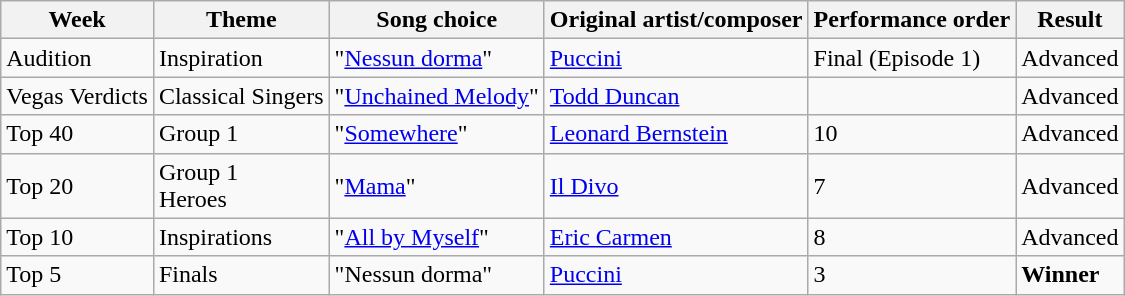<table class="wikitable">
<tr>
<th>Week</th>
<th>Theme</th>
<th>Song choice</th>
<th>Original artist/composer</th>
<th>Performance order</th>
<th>Result</th>
</tr>
<tr>
<td>Audition</td>
<td>Inspiration</td>
<td>"<a href='#'>Nessun dorma</a>"</td>
<td><a href='#'>Puccini</a></td>
<td>Final (Episode 1)</td>
<td>Advanced</td>
</tr>
<tr>
<td>Vegas Verdicts</td>
<td>Classical Singers</td>
<td>"<a href='#'>Unchained Melody</a>"</td>
<td><a href='#'>Todd Duncan</a></td>
<td></td>
<td>Advanced</td>
</tr>
<tr>
<td>Top 40</td>
<td>Group 1</td>
<td>"<a href='#'>Somewhere</a>"</td>
<td><a href='#'>Leonard Bernstein</a></td>
<td>10</td>
<td>Advanced</td>
</tr>
<tr>
<td>Top 20</td>
<td>Group 1<br>Heroes</td>
<td>"<a href='#'>Mama</a>"</td>
<td><a href='#'>Il Divo</a></td>
<td>7</td>
<td>Advanced</td>
</tr>
<tr>
<td>Top 10</td>
<td>Inspirations</td>
<td>"<a href='#'>All by Myself</a>"</td>
<td><a href='#'>Eric Carmen</a></td>
<td>8</td>
<td>Advanced</td>
</tr>
<tr>
<td>Top 5</td>
<td>Finals</td>
<td>"Nessun dorma"</td>
<td><a href='#'>Puccini</a></td>
<td>3</td>
<td><strong>Winner</strong></td>
</tr>
</table>
